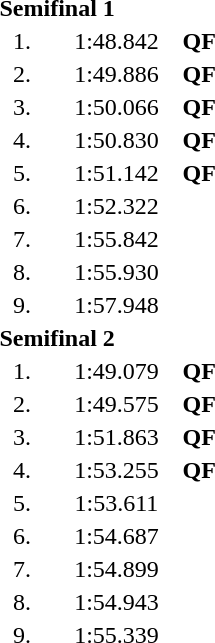<table style="text-align:center">
<tr>
<td colspan=4 align=left><strong>Semifinal 1</strong></td>
</tr>
<tr>
<td width=30>1.</td>
<td align=left></td>
<td width=80>1:48.842</td>
<td><strong>QF</strong></td>
</tr>
<tr>
<td>2.</td>
<td align=left></td>
<td>1:49.886</td>
<td><strong>QF</strong></td>
</tr>
<tr>
<td>3.</td>
<td align=left></td>
<td>1:50.066</td>
<td><strong>QF</strong></td>
</tr>
<tr>
<td>4.</td>
<td align=left></td>
<td>1:50.830</td>
<td><strong>QF</strong></td>
</tr>
<tr>
<td>5.</td>
<td align=left></td>
<td>1:51.142</td>
<td><strong>QF</strong></td>
</tr>
<tr>
<td>6.</td>
<td align=left></td>
<td>1:52.322</td>
<td></td>
</tr>
<tr>
<td>7.</td>
<td align=left></td>
<td>1:55.842</td>
<td></td>
</tr>
<tr>
<td>8.</td>
<td align=left></td>
<td>1:55.930</td>
<td></td>
</tr>
<tr>
<td>9.</td>
<td align=left></td>
<td>1:57.948</td>
<td></td>
</tr>
<tr>
<td colspan=4 align=left><strong>Semifinal 2</strong></td>
</tr>
<tr>
<td>1.</td>
<td align=left></td>
<td>1:49.079</td>
<td><strong>QF</strong></td>
</tr>
<tr>
<td>2.</td>
<td align=left></td>
<td>1:49.575</td>
<td><strong>QF</strong></td>
</tr>
<tr>
<td>3.</td>
<td align=left></td>
<td>1:51.863</td>
<td><strong>QF</strong></td>
</tr>
<tr>
<td>4.</td>
<td align=left></td>
<td>1:53.255</td>
<td><strong>QF</strong></td>
</tr>
<tr>
<td>5.</td>
<td align=left></td>
<td>1:53.611</td>
<td></td>
</tr>
<tr>
<td>6.</td>
<td align=left></td>
<td>1:54.687</td>
<td></td>
</tr>
<tr>
<td>7.</td>
<td align=left></td>
<td>1:54.899</td>
<td></td>
</tr>
<tr>
<td>8.</td>
<td align=left></td>
<td>1:54.943</td>
<td></td>
</tr>
<tr>
<td>9.</td>
<td align=left></td>
<td>1:55.339</td>
<td></td>
</tr>
</table>
